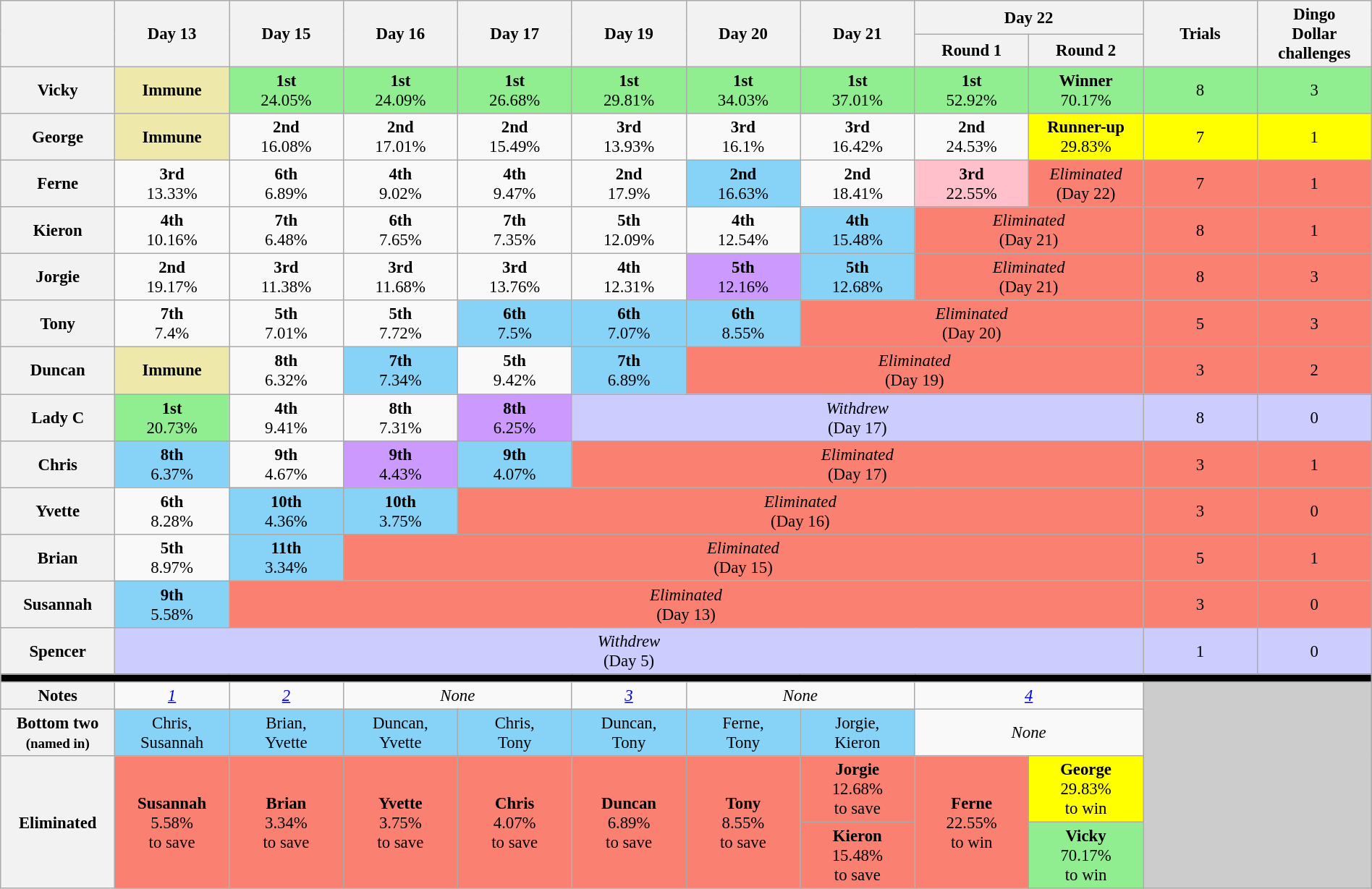<table class="wikitable" style="text-align:center; font-size:95%; width:100%;">
<tr>
<th style="width:7%" rowspan=2></th>
<th style="width:7%" rowspan=2>Day 13</th>
<th style="width:7%" rowspan=2>Day 15</th>
<th style="width:7%" rowspan=2>Day 16</th>
<th style="width:7%" rowspan=2>Day 17</th>
<th style="width:7%" rowspan=2>Day 19</th>
<th style="width:7%" rowspan=2>Day 20</th>
<th style="width:7%" rowspan=2>Day 21</th>
<th style="width:7%" colspan=2>Day 22</th>
<th style="width:7%" rowspan=2>Trials</th>
<th style="width:7%" rowspan=2>Dingo<br>Dollar<br>challenges</th>
</tr>
<tr>
<th style="width:7%">Round 1</th>
<th style="width:7%">Round 2</th>
</tr>
<tr>
<th>Vicky</th>
<td bgcolor=#EEE8AA><strong>Immune</strong></td>
<td style="background:lightgreen;"><strong>1st</strong><br>24.05%</td>
<td style="background:lightgreen;"><strong>1st</strong><br>24.09%</td>
<td style="background:lightgreen;"><strong>1st</strong><br>26.68%</td>
<td style="background:lightgreen;"><strong>1st</strong><br>29.81%</td>
<td style="background:lightgreen;"><strong>1st</strong><br>34.03%</td>
<td style="background:lightgreen;"><strong>1st</strong><br>37.01%</td>
<td style="background:lightgreen;"><strong>1st</strong><br>52.92%</td>
<td bgcolor=lightgreen><strong>Winner</strong><br>70.17%</td>
<td bgcolor=lightgreen>8</td>
<td bgcolor=lightgreen>3</td>
</tr>
<tr>
<th>George</th>
<td bgcolor=#EEE8AA><strong>Immune</strong></td>
<td><strong>2nd</strong><br>16.08%</td>
<td><strong>2nd</strong><br>17.01%</td>
<td><strong>2nd</strong><br>15.49%</td>
<td><strong>3rd</strong><br>13.93%</td>
<td><strong>3rd</strong><br>16.1%</td>
<td><strong>3rd</strong><br>16.42%</td>
<td><strong>2nd</strong><br>24.53%</td>
<td bgcolor=yellow><strong>Runner-up</strong><br>29.83%</td>
<td bgcolor=yellow>7</td>
<td bgcolor=yellow>1</td>
</tr>
<tr>
<th>Ferne</th>
<td><strong>3rd</strong><br>13.33%</td>
<td><strong>6th</strong><br>6.89%</td>
<td><strong>4th</strong><br>9.02%</td>
<td><strong>4th</strong><br>9.47%</td>
<td><strong>2nd</strong><br>17.9%</td>
<td bgcolor=#87D3F8><strong>2nd</strong><br>16.63%</td>
<td><strong>2nd</strong><br>18.41%</td>
<td bgcolor=pink><strong>3rd</strong><br>22.55%</td>
<td style="background:salmon;"><em>Eliminated</em><br>(Day 22)</td>
<td bgcolor=salmon>7</td>
<td bgcolor=salmon>1</td>
</tr>
<tr>
<th>Kieron</th>
<td><strong>4th</strong><br>10.16%</td>
<td><strong>7th</strong><br>6.48%</td>
<td><strong>6th</strong><br>7.65%</td>
<td><strong>7th</strong><br>7.35%</td>
<td><strong>5th</strong><br>12.09%</td>
<td><strong>4th</strong><br>12.54%</td>
<td bgcolor=#87D3F8><strong>4th</strong><br>15.48%</td>
<td colspan="2" style="background:salmon;"><em>Eliminated</em><br>(Day 21)</td>
<td bgcolor=salmon>8</td>
<td bgcolor=salmon>1</td>
</tr>
<tr>
<th>Jorgie</th>
<td><strong>2nd</strong><br>19.17%</td>
<td><strong>3rd</strong><br>11.38%</td>
<td><strong>3rd</strong><br>11.68%</td>
<td><strong>3rd</strong><br>13.76%</td>
<td><strong>4th</strong><br>12.31%</td>
<td style="background:#cc99ff"><strong>5th</strong><br>12.16%</td>
<td bgcolor=#87D3F8><strong>5th</strong><br>12.68%</td>
<td colspan="2" style="background:salmon;"><em>Eliminated</em><br>(Day 21)</td>
<td bgcolor=salmon>8</td>
<td bgcolor=salmon>3</td>
</tr>
<tr>
<th>Tony</th>
<td><strong>7th</strong><br>7.4%</td>
<td><strong>5th</strong><br>7.01%</td>
<td><strong>5th</strong><br>7.72%</td>
<td bgcolor=#87D3F8><strong>6th</strong><br>7.5%</td>
<td bgcolor=#87D3F8><strong>6th</strong><br>7.07%</td>
<td bgcolor=#87D3F8><strong>6th</strong><br>8.55%</td>
<td colspan="3" style="background:salmon;"><em>Eliminated</em><br>(Day 20)</td>
<td bgcolor=salmon>5</td>
<td bgcolor=salmon>3</td>
</tr>
<tr>
<th>Duncan</th>
<td bgcolor=#EEE8AA><strong>Immune</strong></td>
<td><strong>8th</strong><br>6.32%</td>
<td bgcolor=#87D3F8><strong>7th</strong><br>7.34%</td>
<td><strong>5th</strong><br>9.42%</td>
<td bgcolor=#87D3F8><strong>7th</strong><br>6.89%</td>
<td colspan="4" style="background:salmon;"><em>Eliminated</em><br>(Day 19)</td>
<td bgcolor=salmon>3</td>
<td bgcolor=salmon>2</td>
</tr>
<tr>
<th>Lady C</th>
<td style="background:lightgreen;"><strong>1st</strong><br>20.73%</td>
<td><strong>4th</strong><br>9.41%</td>
<td><strong>8th</strong><br>7.31%</td>
<td style="background:#cc99ff"><strong>8th</strong><br>6.25%</td>
<td style="background:#ccf" colspan=5><em>Withdrew</em><br>(Day 17)</td>
<td style="background:#ccf">8</td>
<td style="background:#ccf">0</td>
</tr>
<tr>
<th>Chris</th>
<td bgcolor=#87D3F8><strong>8th</strong><br>6.37%</td>
<td><strong>9th</strong><br>4.67%</td>
<td style="background:#cc99ff"><strong>9th</strong><br>4.43%</td>
<td bgcolor=#87D3F8><strong>9th</strong><br>4.07%</td>
<td colspan="5" style="background:salmon;"><em>Eliminated</em><br>(Day 17)</td>
<td bgcolor=salmon>3</td>
<td bgcolor=salmon>1</td>
</tr>
<tr>
<th>Yvette</th>
<td><strong>6th</strong><br>8.28%</td>
<td bgcolor=#87D3F8><strong>10th</strong><br>4.36%</td>
<td bgcolor=#87D3F8><strong>10th</strong><br>3.75%</td>
<td colspan="6" style="background:salmon;"><em>Eliminated</em><br>(Day 16)</td>
<td bgcolor=salmon>3</td>
<td bgcolor=salmon>0</td>
</tr>
<tr>
<th>Brian</th>
<td><strong>5th</strong><br>8.97%</td>
<td bgcolor=#87D3F8><strong>11th</strong><br>3.34%</td>
<td colspan="7" style="background:salmon;"><em>Eliminated</em><br>(Day 15)</td>
<td bgcolor=salmon>5</td>
<td bgcolor=salmon>1</td>
</tr>
<tr>
<th>Susannah</th>
<td bgcolor=#87D3F8><strong>9th</strong><br>5.58%</td>
<td colspan="8" style="background:salmon;"><em>Eliminated</em><br>(Day 13)</td>
<td bgcolor=salmon>3</td>
<td bgcolor=salmon>0</td>
</tr>
<tr>
<th>Spencer</th>
<td style="background:#ccf" colspan=9><em>Withdrew</em><br>(Day 5)</td>
<td style="background:#ccf">1</td>
<td style="background:#ccf">0</td>
</tr>
<tr>
<td style="background:#000;" colspan="12"></td>
</tr>
<tr>
<th>Notes</th>
<td><em><cite><a href='#'>1</a></cite></em></td>
<td><em><cite><a href='#'>2</a></cite></em></td>
<td colspan=2><em>None</em></td>
<td><em><cite><a href='#'>3</a></cite></em></td>
<td colspan=2><em>None</em></td>
<td colspan=2><em><cite><a href='#'>4</a></cite></em></td>
<td rowspan=4 colspan=2 style=background:#ccc></td>
</tr>
<tr>
<th>Bottom two<br><small>(named in)</small></th>
<td bgcolor=#87D3F8>Chris, <br>Susannah</td>
<td bgcolor=#87D3F8>Brian, <br>Yvette</td>
<td bgcolor=#87D3F8>Duncan, <br>Yvette</td>
<td bgcolor=#87D3F8>Chris, <br>Tony</td>
<td bgcolor=#87D3F8>Duncan, <br>Tony</td>
<td bgcolor=#87D3F8>Ferne, <br>Tony</td>
<td bgcolor=#87D3F8>Jorgie, <br>Kieron</td>
<td colspan=2><em>None</em></td>
</tr>
<tr>
<th rowspan=2>Eliminated</th>
<td bgcolor=salmon rowspan=2><strong>Susannah</strong><br>5.58%<br>to save</td>
<td bgcolor=salmon rowspan=2><strong>Brian</strong><br>3.34%<br>to save</td>
<td bgcolor=salmon rowspan=2><strong>Yvette</strong><br>3.75%<br>to save</td>
<td bgcolor=salmon rowspan=2><strong>Chris</strong><br>4.07%<br>to save</td>
<td bgcolor=salmon rowspan=2><strong>Duncan</strong><br>6.89%<br>to save</td>
<td bgcolor=salmon rowspan=2><strong>Tony</strong><br>8.55%<br>to save</td>
<td bgcolor=salmon><strong>Jorgie</strong><br>12.68%<br>to save</td>
<td bgcolor=salmon rowspan=2><strong>Ferne</strong><br>22.55%<br>to win</td>
<td style="background:yellow"><strong>George</strong><br>29.83%<br>to win</td>
</tr>
<tr>
<td bgcolor=salmon><strong>Kieron</strong><br>15.48%<br>to save</td>
<td style="background:lightgreen"><strong>Vicky</strong><br>70.17%<br>to win</td>
</tr>
</table>
